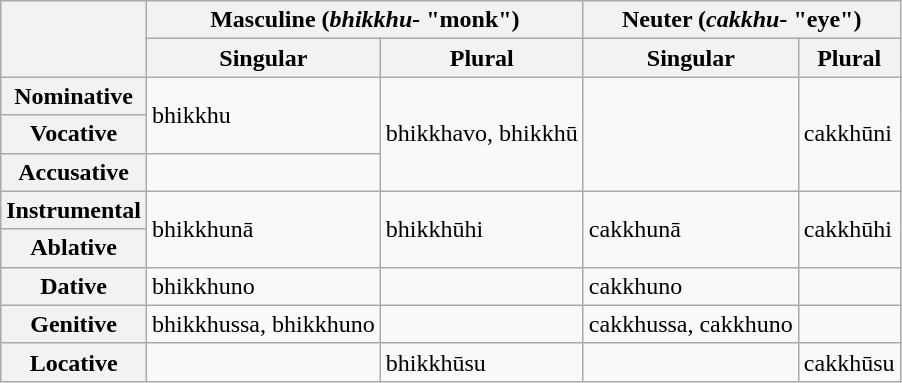<table class="wikitable">
<tr>
<th rowspan="2"></th>
<th colspan="2">Masculine (<em>bhikkhu-</em> "monk")</th>
<th colspan="2">Neuter (<em>cakkhu-</em> "eye")</th>
</tr>
<tr>
<th>Singular</th>
<th>Plural</th>
<th>Singular</th>
<th>Plural</th>
</tr>
<tr>
<th>Nominative</th>
<td rowspan="2">bhikkhu</td>
<td rowspan="3">bhikkhavo, bhikkhū</td>
<td rowspan="3"></td>
<td rowspan="3">cakkhūni</td>
</tr>
<tr>
<th>Vocative</th>
</tr>
<tr>
<th>Accusative</th>
<td></td>
</tr>
<tr>
<th>Instrumental</th>
<td rowspan="2">bhikkhunā</td>
<td rowspan="2">bhikkhūhi</td>
<td rowspan="2">cakkhunā</td>
<td rowspan="2">cakkhūhi</td>
</tr>
<tr>
<th>Ablative</th>
</tr>
<tr>
<th>Dative</th>
<td>bhikkhuno</td>
<td></td>
<td>cakkhuno</td>
<td></td>
</tr>
<tr>
<th>Genitive</th>
<td>bhikkhussa, bhikkhuno</td>
<td></td>
<td>cakkhussa, cakkhuno</td>
<td></td>
</tr>
<tr>
<th>Locative</th>
<td></td>
<td>bhikkhūsu</td>
<td></td>
<td>cakkhūsu</td>
</tr>
</table>
